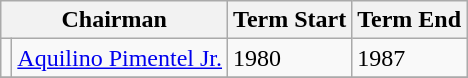<table class="wikitable collapsible sortable">
<tr>
<th colspan="2">Chairman</th>
<th>Term Start</th>
<th>Term End</th>
</tr>
<tr>
<td></td>
<td><a href='#'>Aquilino Pimentel Jr.</a></td>
<td>1980</td>
<td>1987</td>
</tr>
<tr>
</tr>
</table>
